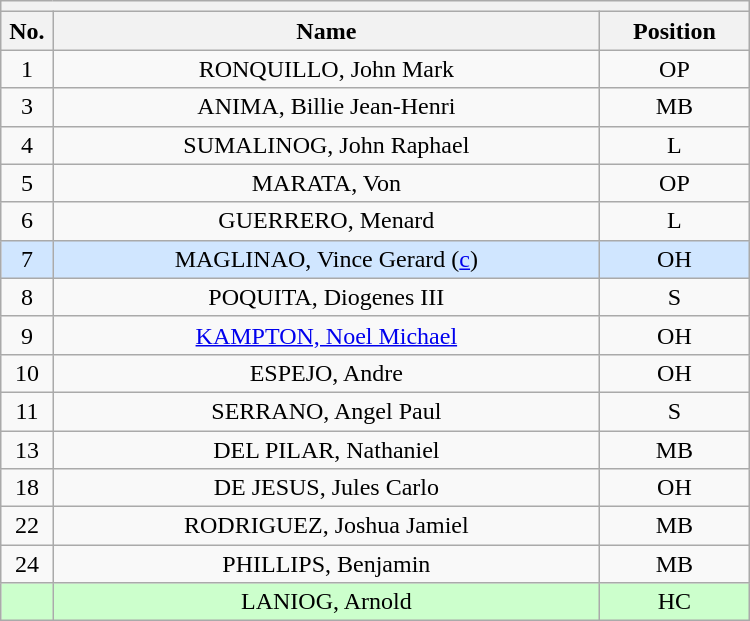<table class="wikitable mw-collapsible mw-collapsed" style="text-align:center; width:500px; border:none">
<tr>
<th style="text-align:center" colspan="3"></th>
</tr>
<tr>
<th style="width:7%">No.</th>
<th>Name</th>
<th style="width:20%">Position</th>
</tr>
<tr>
<td>1</td>
<td>RONQUILLO, John Mark</td>
<td>OP</td>
</tr>
<tr>
<td>3</td>
<td>ANIMA, Billie Jean-Henri</td>
<td>MB</td>
</tr>
<tr>
<td>4</td>
<td>SUMALINOG, John Raphael</td>
<td>L</td>
</tr>
<tr>
<td>5</td>
<td>MARATA, Von</td>
<td>OP</td>
</tr>
<tr>
<td>6</td>
<td>GUERRERO, Menard</td>
<td>L</td>
</tr>
<tr bgcolor=#D0E6FF>
<td>7</td>
<td>MAGLINAO, Vince Gerard (<a href='#'>c</a>)</td>
<td>OH</td>
</tr>
<tr>
<td>8</td>
<td>POQUITA, Diogenes III</td>
<td>S</td>
</tr>
<tr>
<td>9</td>
<td><a href='#'>KAMPTON, Noel Michael</a></td>
<td>OH</td>
</tr>
<tr>
<td>10</td>
<td>ESPEJO, Andre</td>
<td>OH</td>
</tr>
<tr>
<td>11</td>
<td>SERRANO, Angel Paul</td>
<td>S</td>
</tr>
<tr>
<td>13</td>
<td>DEL PILAR, Nathaniel</td>
<td>MB</td>
</tr>
<tr>
<td>18</td>
<td>DE JESUS, Jules Carlo</td>
<td>OH</td>
</tr>
<tr>
<td>22</td>
<td>RODRIGUEZ, Joshua Jamiel</td>
<td>MB</td>
</tr>
<tr>
<td>24</td>
<td>PHILLIPS, Benjamin</td>
<td>MB</td>
</tr>
<tr bgcolor=#CCFFCC>
<td></td>
<td>LANIOG, Arnold</td>
<td>HC</td>
</tr>
</table>
